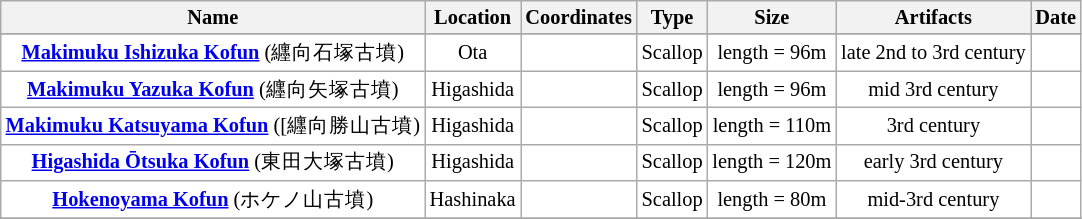<table class="wikitable" style="text-align:center;background:#ffffff;white-space:nowrap;font-size:85%">
<tr>
<th>Name</th>
<th>Location</th>
<th>Coordinates</th>
<th>Type</th>
<th>Size</th>
<th>Artifacts</th>
<th>Date</th>
</tr>
<tr>
</tr>
<tr>
<td><strong><a href='#'>Makimuku Ishizuka Kofun</a></strong> (纒向石塚古墳)</td>
<td>Ota</td>
<td></td>
<td>Scallop</td>
<td>length = 96m</td>
<td>late 2nd to 3rd century</td>
<td style="text-align:left"></td>
</tr>
<tr>
<td><strong><a href='#'>Makimuku Yazuka Kofun</a></strong> (纒向矢塚古墳)</td>
<td>Higashida</td>
<td></td>
<td>Scallop</td>
<td>length = 96m</td>
<td>mid 3rd century</td>
<td style="text-align:left"></td>
</tr>
<tr>
<td><strong><a href='#'>Makimuku Katsuyama Kofun</a></strong> ([纒向勝山古墳)</td>
<td>Higashida</td>
<td></td>
<td>Scallop</td>
<td>length = 110m</td>
<td>3rd century</td>
<td style="text-align:left"></td>
</tr>
<tr>
<td><strong><a href='#'>Higashida Ōtsuka Kofun</a></strong> (東田大塚古墳)</td>
<td>Higashida</td>
<td></td>
<td>Scallop</td>
<td>length = 120m</td>
<td>early 3rd century</td>
<td style="text-align:left"></td>
</tr>
<tr>
<td><strong><a href='#'>Hokenoyama Kofun</a></strong> (ホケノ山古墳)</td>
<td>Hashinaka</td>
<td></td>
<td>Scallop</td>
<td>length = 80m</td>
<td>mid-3rd century</td>
<td style="text-align:left"></td>
</tr>
<tr>
</tr>
</table>
